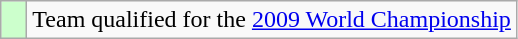<table class="wikitable" style="text-align: left;">
<tr>
<td width=10px bgcolor=#ccffcc></td>
<td>Team qualified for the <a href='#'>2009 World Championship</a></td>
</tr>
</table>
